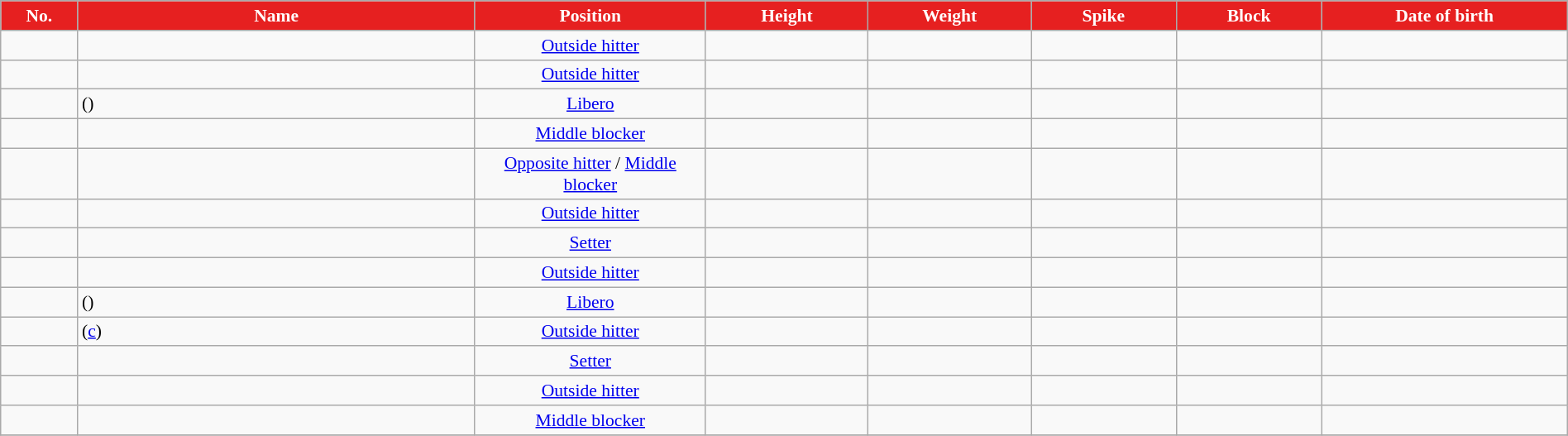<table class="wikitable sortable" style="font-size:90%; text-align:center; width:100%;">
<tr>
<th style="width:4em; background:#E62020; color:white;">No.</th>
<th style="width:23em; background:#E62020; color:white;">Name</th>
<th style="width:13em; background:#E62020; color:white;">Position</th>
<th style="width:9em; background:#E62020; color:white;">Height</th>
<th style="width:9em; background:#E62020; color:white;">Weight</th>
<th style="width:8em; background:#E62020; color:white;">Spike</th>
<th style="width:8em; background:#E62020; color:white;">Block</th>
<th style="width:14em; background:#E62020; color:white;">Date of birth</th>
</tr>
<tr>
<td></td>
<td align=left> </td>
<td><a href='#'>Outside hitter</a></td>
<td></td>
<td></td>
<td></td>
<td></td>
<td align=right></td>
</tr>
<tr>
<td></td>
<td align=left> </td>
<td><a href='#'>Outside hitter</a></td>
<td></td>
<td></td>
<td></td>
<td></td>
<td align=right></td>
</tr>
<tr>
<td></td>
<td align=left>  ()</td>
<td><a href='#'>Libero</a></td>
<td></td>
<td></td>
<td></td>
<td></td>
<td align=right></td>
</tr>
<tr>
<td></td>
<td align=left> </td>
<td><a href='#'>Middle blocker</a></td>
<td></td>
<td></td>
<td></td>
<td></td>
<td align=right></td>
</tr>
<tr>
<td></td>
<td align=left> </td>
<td><a href='#'>Opposite hitter</a> / <a href='#'>Middle blocker</a></td>
<td></td>
<td></td>
<td></td>
<td></td>
<td align=right></td>
</tr>
<tr>
<td></td>
<td align=left> </td>
<td><a href='#'>Outside hitter</a></td>
<td></td>
<td></td>
<td></td>
<td></td>
<td align=right> </td>
</tr>
<tr>
<td></td>
<td align=left> </td>
<td><a href='#'>Setter</a></td>
<td></td>
<td></td>
<td></td>
<td></td>
<td align=right></td>
</tr>
<tr>
<td></td>
<td align=left> </td>
<td><a href='#'>Outside hitter</a></td>
<td></td>
<td></td>
<td></td>
<td></td>
<td align=right></td>
</tr>
<tr>
<td></td>
<td align=left>  ()</td>
<td><a href='#'>Libero</a></td>
<td></td>
<td></td>
<td></td>
<td></td>
<td align=right></td>
</tr>
<tr>
<td></td>
<td align=left>  (<a href='#'>c</a>)</td>
<td><a href='#'>Outside hitter</a></td>
<td></td>
<td></td>
<td></td>
<td></td>
<td align=right></td>
</tr>
<tr>
<td></td>
<td align=left> </td>
<td><a href='#'>Setter</a></td>
<td></td>
<td></td>
<td></td>
<td></td>
<td align=right></td>
</tr>
<tr>
<td></td>
<td align=left> </td>
<td><a href='#'>Outside hitter</a></td>
<td></td>
<td></td>
<td></td>
<td></td>
<td align=right></td>
</tr>
<tr>
<td></td>
<td align=left> </td>
<td><a href='#'>Middle blocker</a></td>
<td></td>
<td></td>
<td></td>
<td></td>
<td align=right></td>
</tr>
<tr>
</tr>
</table>
